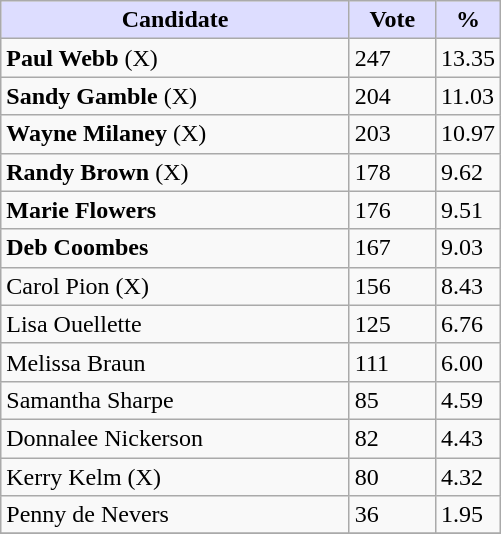<table class="wikitable">
<tr>
<th style="background:#ddf; width:225px;">Candidate</th>
<th style="background:#ddf; width:50px;">Vote</th>
<th style="background:#ddf; width:30px;">%</th>
</tr>
<tr>
<td><strong>Paul Webb</strong> (X)</td>
<td>247</td>
<td>13.35</td>
</tr>
<tr>
<td><strong>Sandy Gamble</strong> (X)</td>
<td>204</td>
<td>11.03</td>
</tr>
<tr>
<td><strong>Wayne Milaney</strong> (X)</td>
<td>203</td>
<td>10.97</td>
</tr>
<tr>
<td><strong>Randy Brown</strong> (X)</td>
<td>178</td>
<td>9.62</td>
</tr>
<tr>
<td><strong>Marie Flowers</strong></td>
<td>176</td>
<td>9.51</td>
</tr>
<tr>
<td><strong>Deb Coombes</strong></td>
<td>167</td>
<td>9.03</td>
</tr>
<tr>
<td>Carol Pion (X)</td>
<td>156</td>
<td>8.43</td>
</tr>
<tr>
<td>Lisa Ouellette</td>
<td>125</td>
<td>6.76</td>
</tr>
<tr>
<td>Melissa Braun</td>
<td>111</td>
<td>6.00</td>
</tr>
<tr>
<td>Samantha Sharpe</td>
<td>85</td>
<td>4.59</td>
</tr>
<tr>
<td>Donnalee Nickerson</td>
<td>82</td>
<td>4.43</td>
</tr>
<tr>
<td>Kerry Kelm (X)</td>
<td>80</td>
<td>4.32</td>
</tr>
<tr>
<td>Penny de Nevers</td>
<td>36</td>
<td>1.95</td>
</tr>
<tr>
</tr>
</table>
